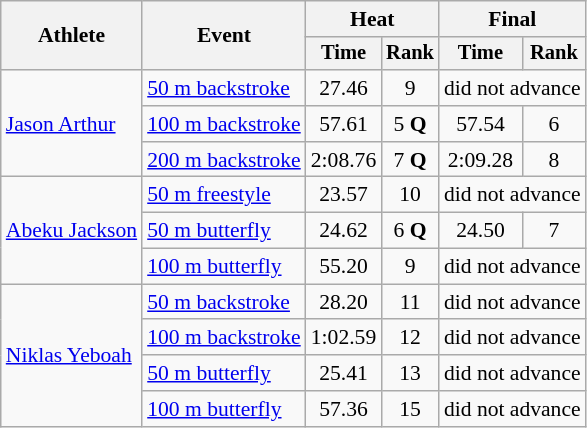<table class="wikitable" style="text-align:center; font-size:90%">
<tr>
<th rowspan="2">Athlete</th>
<th rowspan="2">Event</th>
<th colspan="2">Heat</th>
<th colspan="2">Final</th>
</tr>
<tr style="font-size:95%">
<th>Time</th>
<th>Rank</th>
<th>Time</th>
<th>Rank</th>
</tr>
<tr>
<td align=left rowspan=3><a href='#'>Jason Arthur</a></td>
<td align=left><a href='#'>50 m backstroke</a></td>
<td>27.46</td>
<td>9</td>
<td colspan=2>did not advance</td>
</tr>
<tr>
<td align=left><a href='#'>100 m backstroke</a></td>
<td>57.61</td>
<td>5 <strong>Q</strong></td>
<td>57.54</td>
<td>6</td>
</tr>
<tr>
<td align=left><a href='#'>200 m backstroke</a></td>
<td>2:08.76</td>
<td>7 <strong>Q</strong></td>
<td>2:09.28</td>
<td>8</td>
</tr>
<tr>
<td align=left rowspan=3><a href='#'>Abeku Jackson</a></td>
<td align=left><a href='#'>50 m freestyle</a></td>
<td>23.57</td>
<td>10</td>
<td colspan=2>did not advance</td>
</tr>
<tr>
<td align=left><a href='#'>50 m butterfly</a></td>
<td>24.62</td>
<td>6 <strong>Q</strong></td>
<td>24.50</td>
<td>7</td>
</tr>
<tr>
<td align=left><a href='#'>100 m butterfly</a></td>
<td>55.20</td>
<td>9</td>
<td colspan=2>did not advance</td>
</tr>
<tr>
<td align=left rowspan=4><a href='#'>Niklas Yeboah</a></td>
<td align=left><a href='#'>50 m backstroke</a></td>
<td>28.20</td>
<td>11</td>
<td colspan=2>did not advance</td>
</tr>
<tr>
<td align=left><a href='#'>100 m backstroke</a></td>
<td>1:02.59</td>
<td>12</td>
<td colspan=2>did not advance</td>
</tr>
<tr>
<td align=left><a href='#'>50 m butterfly</a></td>
<td>25.41</td>
<td>13</td>
<td colspan=2>did not advance</td>
</tr>
<tr>
<td align=left><a href='#'>100 m butterfly</a></td>
<td>57.36</td>
<td>15</td>
<td colspan=2>did not advance</td>
</tr>
</table>
